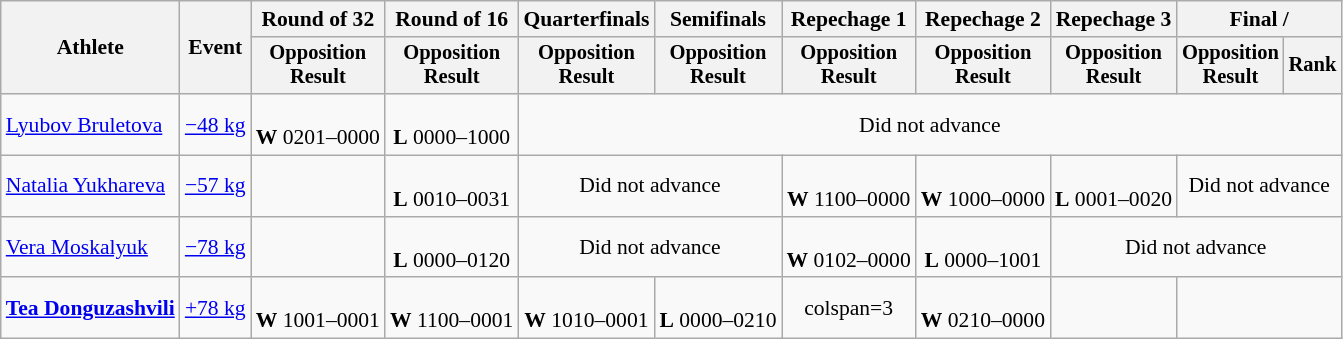<table class="wikitable" style="font-size:90%">
<tr>
<th rowspan="2">Athlete</th>
<th rowspan="2">Event</th>
<th>Round of 32</th>
<th>Round of 16</th>
<th>Quarterfinals</th>
<th>Semifinals</th>
<th>Repechage 1</th>
<th>Repechage 2</th>
<th>Repechage 3</th>
<th colspan=2>Final / </th>
</tr>
<tr style="font-size:95%">
<th>Opposition<br>Result</th>
<th>Opposition<br>Result</th>
<th>Opposition<br>Result</th>
<th>Opposition<br>Result</th>
<th>Opposition<br>Result</th>
<th>Opposition<br>Result</th>
<th>Opposition<br>Result</th>
<th>Opposition<br>Result</th>
<th>Rank</th>
</tr>
<tr align=center>
<td align=left><a href='#'>Lyubov Bruletova</a></td>
<td align=left><a href='#'>−48 kg</a></td>
<td><br><strong>W</strong> 0201–0000</td>
<td><br><strong>L</strong> 0000–1000</td>
<td colspan=7>Did not advance</td>
</tr>
<tr align=center>
<td align=left><a href='#'>Natalia Yukhareva</a></td>
<td align=left><a href='#'>−57 kg</a></td>
<td></td>
<td><br><strong>L</strong> 0010–0031</td>
<td colspan=2>Did not advance</td>
<td><br><strong>W</strong> 1100–0000</td>
<td><br><strong>W</strong> 1000–0000</td>
<td><br><strong>L</strong> 0001–0020</td>
<td colspan=2>Did not advance</td>
</tr>
<tr align=center>
<td align=left><a href='#'>Vera Moskalyuk</a></td>
<td align=left><a href='#'>−78 kg</a></td>
<td></td>
<td><br><strong>L</strong> 0000–0120</td>
<td colspan=2>Did not advance</td>
<td><br><strong>W</strong> 0102–0000</td>
<td><br><strong>L</strong> 0000–1001</td>
<td colspan=3>Did not advance</td>
</tr>
<tr align=center>
<td align=left><strong><a href='#'>Tea Donguzashvili</a></strong></td>
<td align=left><a href='#'>+78 kg</a></td>
<td><br><strong>W</strong> 1001–0001</td>
<td><br><strong>W</strong> 1100–0001</td>
<td><br><strong>W</strong> 1010–0001</td>
<td><br><strong>L</strong> 0000–0210</td>
<td>colspan=3 </td>
<td><br><strong>W</strong> 0210–0000</td>
<td></td>
</tr>
</table>
